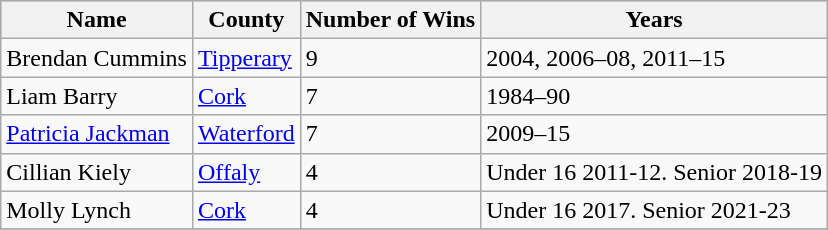<table class="wikitable sortable">
<tr style="background:silver;">
<th>Name</th>
<th>County</th>
<th>Number of Wins</th>
<th>Years</th>
</tr>
<tr>
<td>Brendan Cummins</td>
<td><a href='#'>Tipperary</a></td>
<td>9</td>
<td>2004, 2006–08, 2011–15</td>
</tr>
<tr>
<td>Liam Barry</td>
<td><a href='#'>Cork</a></td>
<td>7</td>
<td>1984–90</td>
</tr>
<tr>
<td><a href='#'>Patricia Jackman</a></td>
<td><a href='#'>Waterford</a></td>
<td>7</td>
<td>2009–15</td>
</tr>
<tr>
<td>Cillian Kiely</td>
<td><a href='#'>Offaly</a></td>
<td>4</td>
<td>Under 16 2011-12. Senior 2018-19</td>
</tr>
<tr>
<td>Molly Lynch</td>
<td><a href='#'>Cork</a></td>
<td>4</td>
<td>Under 16 2017. Senior 2021-23</td>
</tr>
<tr>
</tr>
</table>
